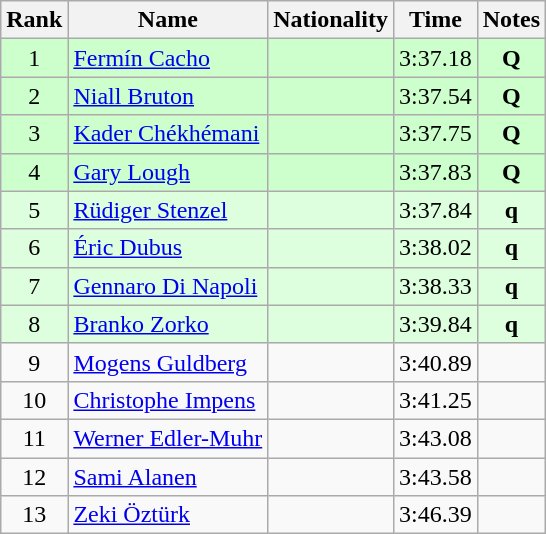<table class="wikitable sortable" style="text-align:center">
<tr>
<th>Rank</th>
<th>Name</th>
<th>Nationality</th>
<th>Time</th>
<th>Notes</th>
</tr>
<tr bgcolor=ccffcc>
<td>1</td>
<td align=left><a href='#'>Fermín Cacho</a></td>
<td align=left></td>
<td>3:37.18</td>
<td><strong>Q</strong></td>
</tr>
<tr bgcolor=ccffcc>
<td>2</td>
<td align=left><a href='#'>Niall Bruton</a></td>
<td align=left></td>
<td>3:37.54</td>
<td><strong>Q</strong></td>
</tr>
<tr bgcolor=ccffcc>
<td>3</td>
<td align=left><a href='#'>Kader Chékhémani</a></td>
<td align=left></td>
<td>3:37.75</td>
<td><strong>Q</strong></td>
</tr>
<tr bgcolor=ccffcc>
<td>4</td>
<td align=left><a href='#'>Gary Lough</a></td>
<td align=left></td>
<td>3:37.83</td>
<td><strong>Q</strong></td>
</tr>
<tr bgcolor=ddffdd>
<td>5</td>
<td align=left><a href='#'>Rüdiger Stenzel</a></td>
<td align=left></td>
<td>3:37.84</td>
<td><strong>q</strong></td>
</tr>
<tr bgcolor=ddffdd>
<td>6</td>
<td align=left><a href='#'>Éric Dubus</a></td>
<td align=left></td>
<td>3:38.02</td>
<td><strong>q</strong></td>
</tr>
<tr bgcolor=ddffdd>
<td>7</td>
<td align=left><a href='#'>Gennaro Di Napoli</a></td>
<td align=left></td>
<td>3:38.33</td>
<td><strong>q</strong></td>
</tr>
<tr bgcolor=ddffdd>
<td>8</td>
<td align=left><a href='#'>Branko Zorko</a></td>
<td align=left></td>
<td>3:39.84</td>
<td><strong>q</strong></td>
</tr>
<tr>
<td>9</td>
<td align=left><a href='#'>Mogens Guldberg</a></td>
<td align=left></td>
<td>3:40.89</td>
<td></td>
</tr>
<tr>
<td>10</td>
<td align=left><a href='#'>Christophe Impens</a></td>
<td align=left></td>
<td>3:41.25</td>
<td></td>
</tr>
<tr>
<td>11</td>
<td align=left><a href='#'>Werner Edler-Muhr</a></td>
<td align=left></td>
<td>3:43.08</td>
<td></td>
</tr>
<tr>
<td>12</td>
<td align=left><a href='#'>Sami Alanen</a></td>
<td align=left></td>
<td>3:43.58</td>
<td></td>
</tr>
<tr>
<td>13</td>
<td align=left><a href='#'>Zeki Öztürk</a></td>
<td align=left></td>
<td>3:46.39</td>
<td></td>
</tr>
</table>
